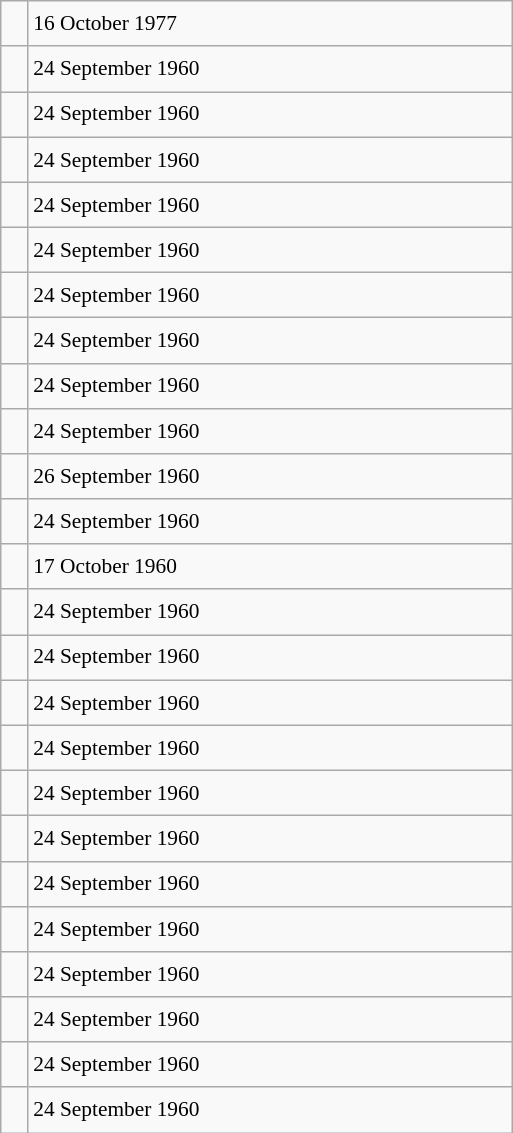<table class="wikitable" style="font-size: 89%; float: left; width: 24em; margin-right: 1em; line-height: 1.65em">
<tr>
<td></td>
<td>16 October 1977</td>
</tr>
<tr>
<td></td>
<td>24 September 1960</td>
</tr>
<tr>
<td></td>
<td>24 September 1960</td>
</tr>
<tr>
<td></td>
<td>24 September 1960</td>
</tr>
<tr>
<td></td>
<td>24 September 1960</td>
</tr>
<tr>
<td></td>
<td>24 September 1960</td>
</tr>
<tr>
<td></td>
<td>24 September 1960</td>
</tr>
<tr>
<td></td>
<td>24 September 1960</td>
</tr>
<tr>
<td></td>
<td>24 September 1960</td>
</tr>
<tr>
<td></td>
<td>24 September 1960</td>
</tr>
<tr>
<td></td>
<td>26 September 1960</td>
</tr>
<tr>
<td></td>
<td>24 September 1960</td>
</tr>
<tr>
<td></td>
<td>17 October 1960</td>
</tr>
<tr>
<td></td>
<td>24 September 1960</td>
</tr>
<tr>
<td></td>
<td>24 September 1960</td>
</tr>
<tr>
<td></td>
<td>24 September 1960</td>
</tr>
<tr>
<td></td>
<td>24 September 1960</td>
</tr>
<tr>
<td></td>
<td>24 September 1960</td>
</tr>
<tr>
<td></td>
<td>24 September 1960</td>
</tr>
<tr>
<td></td>
<td>24 September 1960</td>
</tr>
<tr>
<td></td>
<td>24 September 1960</td>
</tr>
<tr>
<td></td>
<td>24 September 1960</td>
</tr>
<tr>
<td></td>
<td>24 September 1960</td>
</tr>
<tr>
<td></td>
<td>24 September 1960</td>
</tr>
<tr>
<td></td>
<td>24 September 1960</td>
</tr>
</table>
